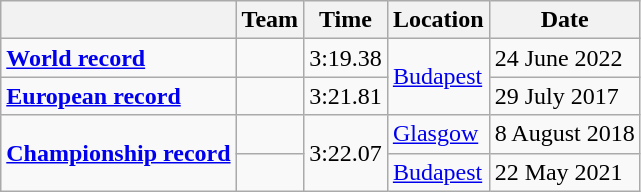<table class=wikitable>
<tr>
<th></th>
<th>Team</th>
<th>Time</th>
<th>Location</th>
<th>Date</th>
</tr>
<tr>
<td><strong><a href='#'>World record</a></strong></td>
<td></td>
<td>3:19.38</td>
<td rowspan=2><a href='#'>Budapest</a></td>
<td>24 June 2022</td>
</tr>
<tr>
<td><strong><a href='#'>European record</a></strong></td>
<td></td>
<td>3:21.81</td>
<td>29 July 2017</td>
</tr>
<tr>
<td rowspan=2><strong><a href='#'>Championship record</a></strong></td>
<td></td>
<td rowspan=2>3:22.07</td>
<td><a href='#'>Glasgow</a></td>
<td>8 August 2018</td>
</tr>
<tr>
<td></td>
<td><a href='#'>Budapest</a></td>
<td>22 May 2021</td>
</tr>
</table>
